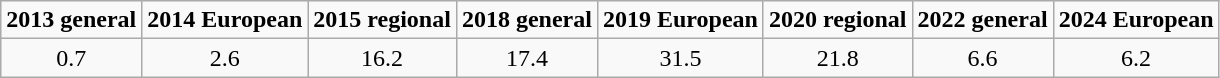<table class="wikitable" style="text-align:center">
<tr>
<td><strong>2013 general</strong></td>
<td><strong>2014 European</strong></td>
<td><strong>2015 regional</strong></td>
<td><strong>2018 general</strong></td>
<td><strong>2019 European</strong></td>
<td><strong>2020 regional</strong></td>
<td><strong>2022 general</strong></td>
<td><strong>2024 European</strong></td>
</tr>
<tr>
<td>0.7</td>
<td>2.6</td>
<td>16.2</td>
<td>17.4</td>
<td>31.5</td>
<td>21.8</td>
<td>6.6</td>
<td>6.2</td>
</tr>
</table>
